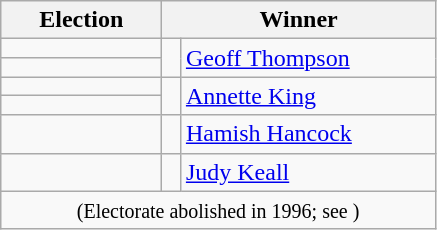<table class=wikitable>
<tr>
<th width=100>Election</th>
<th width=175 colspan=2>Winner</th>
</tr>
<tr>
<td></td>
<td rowspan=2 width=5 bgcolor=></td>
<td rowspan=2><a href='#'>Geoff Thompson</a></td>
</tr>
<tr>
<td></td>
</tr>
<tr>
<td></td>
<td rowspan=2 bgcolor=></td>
<td rowspan=2><a href='#'>Annette King</a></td>
</tr>
<tr>
<td></td>
</tr>
<tr>
<td></td>
<td bgcolor=></td>
<td><a href='#'>Hamish Hancock</a></td>
</tr>
<tr>
<td></td>
<td bgcolor=></td>
<td><a href='#'>Judy Keall</a></td>
</tr>
<tr>
<td colspan=3 align=center><small>(Electorate abolished in 1996; see )</small></td>
</tr>
</table>
